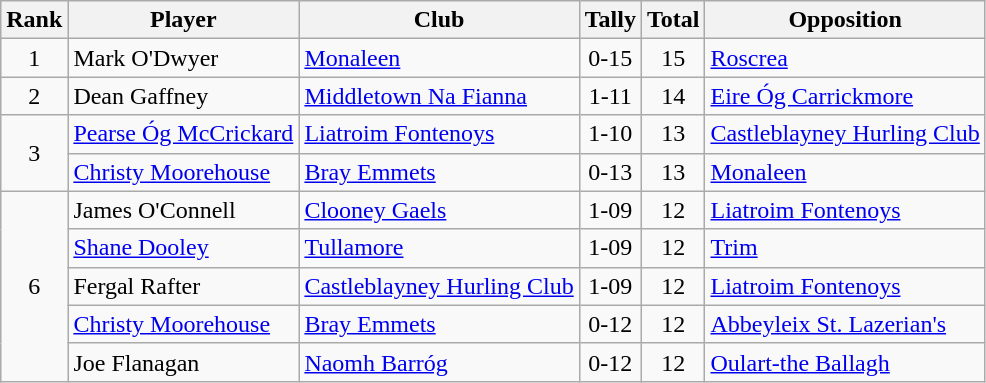<table class="wikitable">
<tr>
<th>Rank</th>
<th>Player</th>
<th>Club</th>
<th>Tally</th>
<th>Total</th>
<th>Opposition</th>
</tr>
<tr>
<td rowspan="1" style="text-align:center;">1</td>
<td>Mark O'Dwyer</td>
<td><a href='#'>Monaleen</a></td>
<td align=center>0-15</td>
<td align=center>15</td>
<td><a href='#'>Roscrea</a></td>
</tr>
<tr>
<td rowspan="1" style="text-align:center;">2</td>
<td>Dean Gaffney</td>
<td><a href='#'>Middletown Na Fianna</a></td>
<td align=center>1-11</td>
<td align=center>14</td>
<td><a href='#'>Eire Óg Carrickmore</a></td>
</tr>
<tr>
<td rowspan="2" style="text-align:center;">3</td>
<td><a href='#'>Pearse Óg McCrickard</a></td>
<td><a href='#'>Liatroim Fontenoys</a></td>
<td align=center>1-10</td>
<td align=center>13</td>
<td><a href='#'>Castleblayney Hurling Club</a></td>
</tr>
<tr>
<td><a href='#'>Christy Moorehouse</a></td>
<td><a href='#'>Bray Emmets</a></td>
<td align=center>0-13</td>
<td align=center>13</td>
<td><a href='#'>Monaleen</a></td>
</tr>
<tr>
<td rowspan="5" style="text-align:center;">6</td>
<td>James O'Connell</td>
<td><a href='#'>Clooney Gaels</a></td>
<td align=center>1-09</td>
<td align=center>12</td>
<td><a href='#'>Liatroim Fontenoys</a></td>
</tr>
<tr>
<td><a href='#'>Shane Dooley</a></td>
<td><a href='#'>Tullamore</a></td>
<td align=center>1-09</td>
<td align=center>12</td>
<td><a href='#'>Trim</a></td>
</tr>
<tr>
<td>Fergal Rafter</td>
<td><a href='#'>Castleblayney Hurling Club</a></td>
<td align=center>1-09</td>
<td align=center>12</td>
<td><a href='#'>Liatroim Fontenoys</a></td>
</tr>
<tr>
<td><a href='#'>Christy Moorehouse</a></td>
<td><a href='#'>Bray Emmets</a></td>
<td align=center>0-12</td>
<td align=center>12</td>
<td><a href='#'>Abbeyleix St. Lazerian's</a></td>
</tr>
<tr>
<td>Joe Flanagan</td>
<td><a href='#'>Naomh Barróg</a></td>
<td align=center>0-12</td>
<td align=center>12</td>
<td><a href='#'>Oulart-the Ballagh</a></td>
</tr>
</table>
